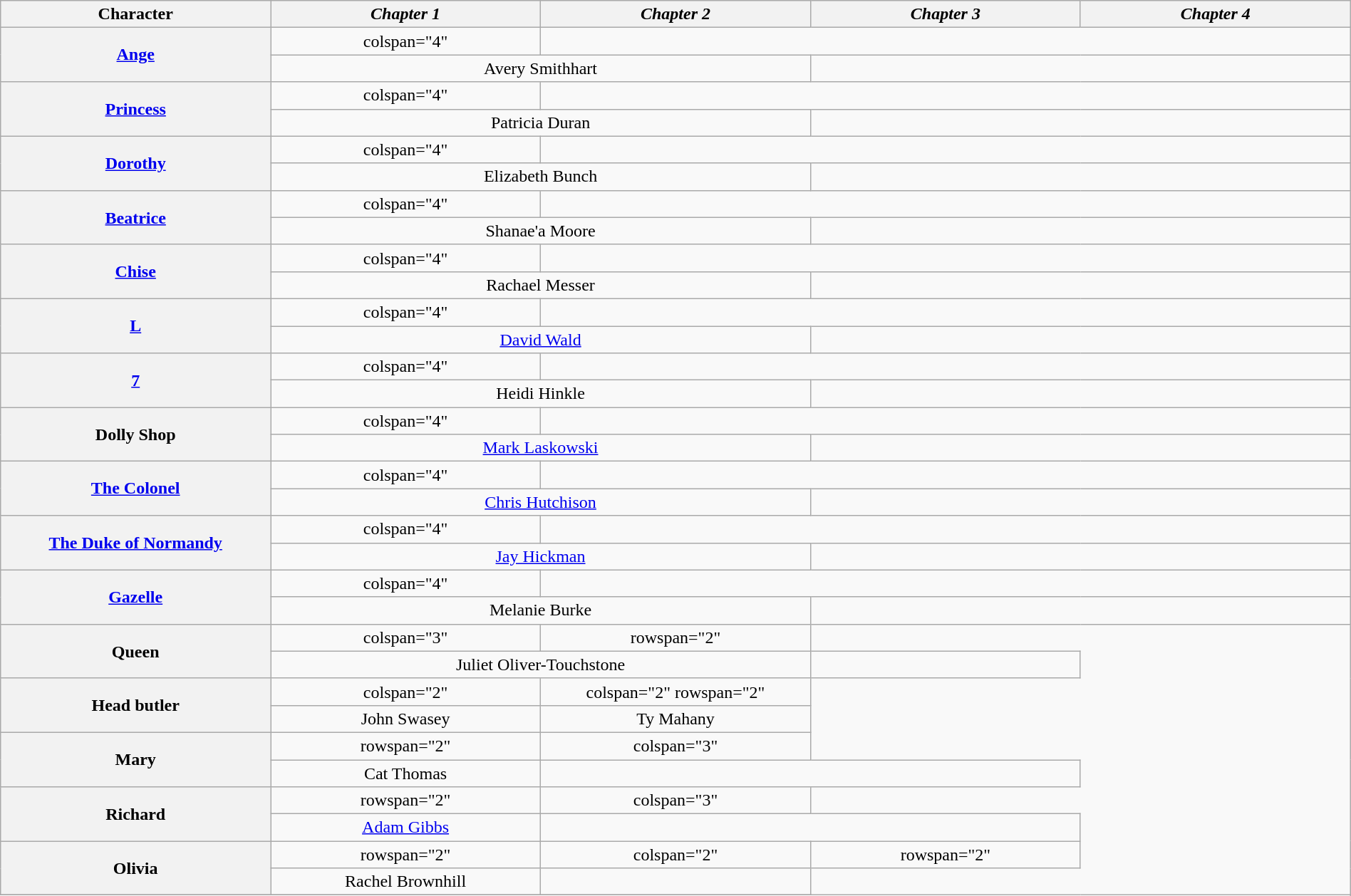<table class="wikitable" style="text-align:center; width:100%;">
<tr>
<th style="width:20%;">Character</th>
<th style="width:20%;"><em>Chapter 1</em></th>
<th style="width:20%;"><em>Chapter 2</em></th>
<th style="width:20%;"><em>Chapter 3</em></th>
<th style="width:20%;"><em>Chapter 4</em></th>
</tr>
<tr>
<th rowspan="2"><a href='#'>Ange</a></th>
<td>colspan="4" </td>
</tr>
<tr>
<td colspan="2">Avery Smithhart</td>
<td colspan="2"></td>
</tr>
<tr>
<th rowspan="2"><a href='#'>Princess</a></th>
<td>colspan="4" </td>
</tr>
<tr>
<td colspan="2">Patricia Duran</td>
<td colspan="2"></td>
</tr>
<tr>
<th rowspan="2"><a href='#'>Dorothy</a></th>
<td>colspan="4" </td>
</tr>
<tr>
<td colspan="2">Elizabeth Bunch</td>
<td colspan="2"></td>
</tr>
<tr>
<th rowspan="2"><a href='#'>Beatrice</a></th>
<td>colspan="4" </td>
</tr>
<tr>
<td colspan="2">Shanae'a Moore</td>
<td colspan="2"></td>
</tr>
<tr>
<th rowspan="2"><a href='#'>Chise</a></th>
<td>colspan="4" </td>
</tr>
<tr>
<td colspan="2">Rachael Messer</td>
<td colspan="2"></td>
</tr>
<tr>
<th rowspan="2"><a href='#'>L</a></th>
<td>colspan="4" </td>
</tr>
<tr>
<td colspan="2"><a href='#'>David Wald</a></td>
<td colspan="2"></td>
</tr>
<tr>
<th rowspan="2"><a href='#'>7</a></th>
<td>colspan="4" </td>
</tr>
<tr>
<td colspan="2">Heidi Hinkle</td>
<td colspan="2"></td>
</tr>
<tr>
<th rowspan="2">Dolly Shop</th>
<td>colspan="4" </td>
</tr>
<tr>
<td colspan="2"><a href='#'>Mark Laskowski</a></td>
<td colspan="2"></td>
</tr>
<tr>
<th rowspan="2"><a href='#'>The Colonel</a></th>
<td>colspan="4" </td>
</tr>
<tr>
<td colspan="2"><a href='#'>Chris Hutchison</a></td>
<td colspan="2"></td>
</tr>
<tr>
<th rowspan="2"><a href='#'>The Duke of Normandy</a></th>
<td>colspan="4" </td>
</tr>
<tr>
<td colspan="2"><a href='#'>Jay Hickman</a></td>
<td colspan="2"></td>
</tr>
<tr>
<th rowspan="2"><a href='#'>Gazelle</a></th>
<td>colspan="4" </td>
</tr>
<tr>
<td colspan="2">Melanie Burke</td>
<td colspan="2"></td>
</tr>
<tr>
<th rowspan="2">Queen</th>
<td>colspan="3" </td>
<td>rowspan="2" </td>
</tr>
<tr>
<td colspan="2">Juliet Oliver-Touchstone</td>
<td></td>
</tr>
<tr>
<th rowspan="2">Head butler</th>
<td>colspan="2" </td>
<td>colspan="2" rowspan="2" </td>
</tr>
<tr>
<td>John Swasey</td>
<td>Ty Mahany</td>
</tr>
<tr>
<th rowspan="2">Mary</th>
<td>rowspan="2" </td>
<td>colspan="3" </td>
</tr>
<tr>
<td>Cat Thomas</td>
<td colspan="2"></td>
</tr>
<tr>
<th rowspan="2">Richard</th>
<td>rowspan="2" </td>
<td>colspan="3" </td>
</tr>
<tr>
<td><a href='#'>Adam Gibbs</a></td>
<td colspan="2"></td>
</tr>
<tr>
<th rowspan="2">Olivia</th>
<td>rowspan="2" </td>
<td>colspan="2" </td>
<td>rowspan="2" </td>
</tr>
<tr>
<td>Rachel Brownhill</td>
<td></td>
</tr>
<tr>
</tr>
</table>
